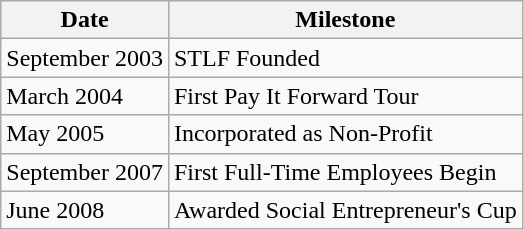<table class="wikitable">
<tr>
<th>Date</th>
<th>Milestone</th>
</tr>
<tr>
<td>September 2003</td>
<td>STLF Founded</td>
</tr>
<tr>
<td>March 2004</td>
<td>First Pay It Forward Tour</td>
</tr>
<tr>
<td>May 2005</td>
<td>Incorporated as Non-Profit</td>
</tr>
<tr>
<td>September 2007</td>
<td>First Full-Time Employees Begin</td>
</tr>
<tr>
<td>June 2008</td>
<td>Awarded Social Entrepreneur's Cup</td>
</tr>
</table>
